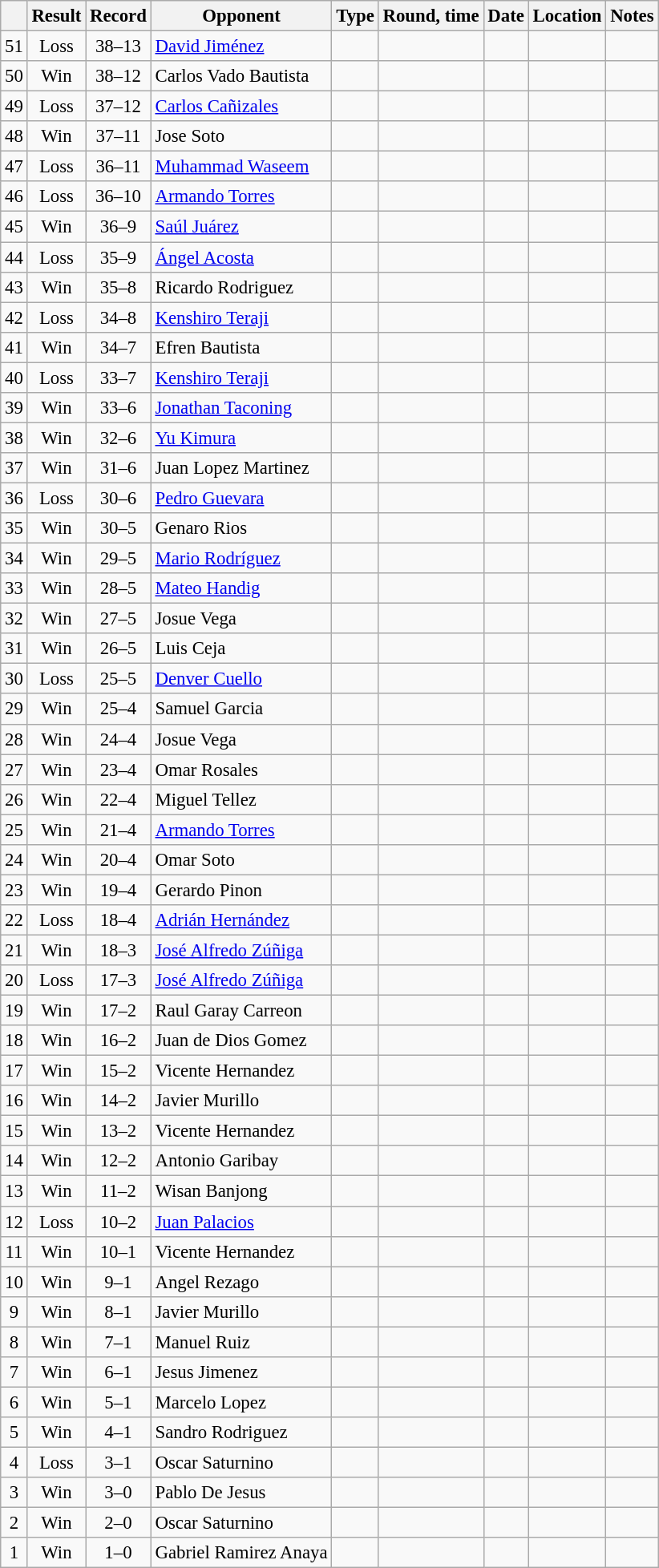<table class="wikitable" style="text-align:center; font-size:95%">
<tr>
<th></th>
<th>Result</th>
<th>Record</th>
<th>Opponent</th>
<th>Type</th>
<th>Round, time</th>
<th>Date</th>
<th>Location</th>
<th>Notes</th>
</tr>
<tr>
<td>51</td>
<td>Loss</td>
<td>38–13</td>
<td align=left> <a href='#'>David Jiménez</a></td>
<td></td>
<td></td>
<td></td>
<td align=left> </td>
<td align=left></td>
</tr>
<tr>
<td>50</td>
<td>Win</td>
<td>38–12</td>
<td align=left> Carlos Vado Bautista</td>
<td></td>
<td></td>
<td></td>
<td align=left> </td>
<td align=left></td>
</tr>
<tr>
<td>49</td>
<td>Loss</td>
<td>37–12</td>
<td align=left> <a href='#'>Carlos Cañizales</a></td>
<td></td>
<td></td>
<td></td>
<td align=left> </td>
<td align=left></td>
</tr>
<tr>
<td>48</td>
<td>Win</td>
<td>37–11</td>
<td align=left> Jose Soto</td>
<td></td>
<td></td>
<td></td>
<td align=left> </td>
<td align=left></td>
</tr>
<tr>
<td>47</td>
<td>Loss</td>
<td>36–11</td>
<td align=left> <a href='#'>Muhammad Waseem</a></td>
<td></td>
<td></td>
<td></td>
<td align=left> </td>
<td align=left></td>
</tr>
<tr>
<td>46</td>
<td>Loss</td>
<td>36–10</td>
<td align=left> <a href='#'>Armando Torres</a></td>
<td></td>
<td></td>
<td></td>
<td align=left> </td>
<td align=left></td>
</tr>
<tr>
<td>45</td>
<td>Win</td>
<td>36–9</td>
<td align=left> <a href='#'>Saúl Juárez</a></td>
<td></td>
<td></td>
<td></td>
<td align=left> </td>
<td align=left></td>
</tr>
<tr>
<td>44</td>
<td>Loss</td>
<td>35–9</td>
<td align=left> <a href='#'>Ángel Acosta</a></td>
<td></td>
<td></td>
<td></td>
<td align=left> </td>
<td align=left></td>
</tr>
<tr>
<td>43</td>
<td>Win</td>
<td>35–8</td>
<td align=left> Ricardo Rodriguez</td>
<td></td>
<td></td>
<td></td>
<td align=left> </td>
<td align=left></td>
</tr>
<tr>
<td>42</td>
<td>Loss</td>
<td>34–8</td>
<td align=left> <a href='#'>Kenshiro Teraji</a></td>
<td></td>
<td></td>
<td></td>
<td align=left> </td>
<td align=left></td>
</tr>
<tr>
<td>41</td>
<td>Win</td>
<td>34–7</td>
<td align=left> Efren Bautista</td>
<td></td>
<td></td>
<td></td>
<td align=left> </td>
<td align=left></td>
</tr>
<tr>
<td>40</td>
<td>Loss</td>
<td>33–7</td>
<td align=left> <a href='#'>Kenshiro Teraji</a></td>
<td></td>
<td></td>
<td></td>
<td align=left> </td>
<td align=left></td>
</tr>
<tr>
<td>39</td>
<td>Win</td>
<td>33–6</td>
<td align=left> <a href='#'>Jonathan Taconing</a></td>
<td></td>
<td></td>
<td></td>
<td align=left> </td>
<td align=left></td>
</tr>
<tr>
<td>38</td>
<td>Win</td>
<td>32–6</td>
<td align=left> <a href='#'>Yu Kimura</a></td>
<td></td>
<td></td>
<td></td>
<td align=left> </td>
<td align=left></td>
</tr>
<tr>
<td>37</td>
<td>Win</td>
<td>31–6</td>
<td align=left> Juan Lopez Martinez</td>
<td></td>
<td></td>
<td></td>
<td align=left> </td>
<td align=left></td>
</tr>
<tr>
<td>36</td>
<td>Loss</td>
<td>30–6</td>
<td align=left> <a href='#'>Pedro Guevara</a></td>
<td></td>
<td></td>
<td></td>
<td align=left> </td>
<td align=left></td>
</tr>
<tr>
<td>35</td>
<td>Win</td>
<td>30–5</td>
<td align=left> Genaro Rios</td>
<td></td>
<td></td>
<td></td>
<td align=left> </td>
<td align=left></td>
</tr>
<tr>
<td>34</td>
<td>Win</td>
<td>29–5</td>
<td align=left> <a href='#'>Mario Rodríguez</a></td>
<td></td>
<td></td>
<td></td>
<td align=left> </td>
<td align=left></td>
</tr>
<tr>
<td>33</td>
<td>Win</td>
<td>28–5</td>
<td align=left> <a href='#'>Mateo Handig</a></td>
<td></td>
<td></td>
<td></td>
<td align=left> </td>
<td align=left></td>
</tr>
<tr>
<td>32</td>
<td>Win</td>
<td>27–5</td>
<td align=left> Josue Vega</td>
<td></td>
<td></td>
<td></td>
<td align=left> </td>
<td align=left></td>
</tr>
<tr>
<td>31</td>
<td>Win</td>
<td>26–5</td>
<td align=left> Luis Ceja</td>
<td></td>
<td></td>
<td></td>
<td align=left> </td>
<td align=left></td>
</tr>
<tr>
<td>30</td>
<td>Loss</td>
<td>25–5</td>
<td align=left> <a href='#'>Denver Cuello</a></td>
<td></td>
<td></td>
<td></td>
<td align=left> </td>
<td align=left></td>
</tr>
<tr>
<td>29</td>
<td>Win</td>
<td>25–4</td>
<td align=left> Samuel Garcia</td>
<td></td>
<td></td>
<td></td>
<td align=left> </td>
<td align=left></td>
</tr>
<tr>
<td>28</td>
<td>Win</td>
<td>24–4</td>
<td align=left> Josue Vega</td>
<td></td>
<td></td>
<td></td>
<td align=left> </td>
<td align=left></td>
</tr>
<tr>
<td>27</td>
<td>Win</td>
<td>23–4</td>
<td align=left> Omar Rosales</td>
<td></td>
<td></td>
<td></td>
<td align=left> </td>
<td align=left></td>
</tr>
<tr>
<td>26</td>
<td>Win</td>
<td>22–4</td>
<td align=left> Miguel Tellez</td>
<td></td>
<td></td>
<td></td>
<td align=left> </td>
<td align=left></td>
</tr>
<tr>
<td>25</td>
<td>Win</td>
<td>21–4</td>
<td align=left> <a href='#'>Armando Torres</a></td>
<td></td>
<td></td>
<td></td>
<td align=left> </td>
<td align=left></td>
</tr>
<tr>
<td>24</td>
<td>Win</td>
<td>20–4</td>
<td align=left> Omar Soto</td>
<td></td>
<td></td>
<td></td>
<td align=left> </td>
<td align=left></td>
</tr>
<tr>
<td>23</td>
<td>Win</td>
<td>19–4</td>
<td align=left> Gerardo Pinon</td>
<td></td>
<td></td>
<td></td>
<td align=left> </td>
<td align=left></td>
</tr>
<tr>
<td>22</td>
<td>Loss</td>
<td>18–4</td>
<td align=left> <a href='#'>Adrián Hernández</a></td>
<td></td>
<td></td>
<td></td>
<td align=left> </td>
<td align=left></td>
</tr>
<tr>
<td>21</td>
<td>Win</td>
<td>18–3</td>
<td align=left> <a href='#'>José Alfredo Zúñiga</a></td>
<td></td>
<td></td>
<td></td>
<td align=left> </td>
<td align=left></td>
</tr>
<tr>
<td>20</td>
<td>Loss</td>
<td>17–3</td>
<td align=left> <a href='#'>José Alfredo Zúñiga</a></td>
<td></td>
<td></td>
<td></td>
<td align=left> </td>
<td align=left></td>
</tr>
<tr>
<td>19</td>
<td>Win</td>
<td>17–2</td>
<td align=left> Raul Garay Carreon</td>
<td></td>
<td></td>
<td></td>
<td align=left> </td>
<td align=left></td>
</tr>
<tr>
<td>18</td>
<td>Win</td>
<td>16–2</td>
<td align=left> Juan de Dios Gomez</td>
<td></td>
<td></td>
<td></td>
<td align=left> </td>
<td align=left></td>
</tr>
<tr>
<td>17</td>
<td>Win</td>
<td>15–2</td>
<td align=left> Vicente Hernandez</td>
<td></td>
<td></td>
<td></td>
<td align=left> </td>
<td align=left></td>
</tr>
<tr>
<td>16</td>
<td>Win</td>
<td>14–2</td>
<td align=left> Javier Murillo</td>
<td></td>
<td></td>
<td></td>
<td align=left> </td>
<td align=left></td>
</tr>
<tr>
<td>15</td>
<td>Win</td>
<td>13–2</td>
<td align=left> Vicente Hernandez</td>
<td></td>
<td></td>
<td></td>
<td align=left> </td>
<td align=left></td>
</tr>
<tr>
<td>14</td>
<td>Win</td>
<td>12–2</td>
<td align=left> Antonio Garibay</td>
<td></td>
<td></td>
<td></td>
<td align=left> </td>
<td align=left></td>
</tr>
<tr>
<td>13</td>
<td>Win</td>
<td>11–2</td>
<td align=left> Wisan Banjong</td>
<td></td>
<td></td>
<td></td>
<td align=left> </td>
<td align=left></td>
</tr>
<tr>
<td>12</td>
<td>Loss</td>
<td>10–2</td>
<td align=left> <a href='#'>Juan Palacios</a></td>
<td></td>
<td></td>
<td></td>
<td align=left> </td>
<td align=left></td>
</tr>
<tr>
<td>11</td>
<td>Win</td>
<td>10–1</td>
<td align=left> Vicente Hernandez</td>
<td></td>
<td></td>
<td></td>
<td align=left> </td>
<td align=left></td>
</tr>
<tr>
<td>10</td>
<td>Win</td>
<td>9–1</td>
<td align=left> Angel Rezago</td>
<td></td>
<td></td>
<td></td>
<td align=left> </td>
<td align=left></td>
</tr>
<tr>
<td>9</td>
<td>Win</td>
<td>8–1</td>
<td align=left> Javier Murillo</td>
<td></td>
<td></td>
<td></td>
<td align=left> </td>
<td align=left></td>
</tr>
<tr>
<td>8</td>
<td>Win</td>
<td>7–1</td>
<td align=left> Manuel Ruiz</td>
<td></td>
<td></td>
<td></td>
<td align=left> </td>
<td align=left></td>
</tr>
<tr>
<td>7</td>
<td>Win</td>
<td>6–1</td>
<td align=left> Jesus Jimenez</td>
<td></td>
<td></td>
<td></td>
<td align=left> </td>
<td align=left></td>
</tr>
<tr>
<td>6</td>
<td>Win</td>
<td>5–1</td>
<td align=left> Marcelo Lopez</td>
<td></td>
<td></td>
<td></td>
<td align=left> </td>
<td align=left></td>
</tr>
<tr>
<td>5</td>
<td>Win</td>
<td>4–1</td>
<td align=left> Sandro Rodriguez</td>
<td></td>
<td></td>
<td></td>
<td align=left> </td>
<td align=left></td>
</tr>
<tr>
<td>4</td>
<td>Loss</td>
<td>3–1</td>
<td align=left> Oscar Saturnino</td>
<td></td>
<td></td>
<td></td>
<td align=left> </td>
<td align=left></td>
</tr>
<tr>
<td>3</td>
<td>Win</td>
<td>3–0</td>
<td align=left> Pablo De Jesus</td>
<td></td>
<td></td>
<td></td>
<td align=left> </td>
<td align=left></td>
</tr>
<tr>
<td>2</td>
<td>Win</td>
<td>2–0</td>
<td align=left> Oscar Saturnino</td>
<td></td>
<td></td>
<td></td>
<td align=left> </td>
<td align=left></td>
</tr>
<tr>
<td>1</td>
<td>Win</td>
<td>1–0</td>
<td align=left> Gabriel Ramirez Anaya</td>
<td></td>
<td></td>
<td></td>
<td align=left> </td>
<td align=left></td>
</tr>
</table>
